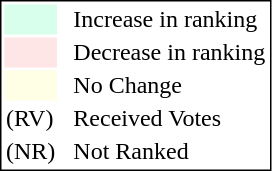<table style="border:1px solid black;">
<tr>
<td style="background:#D8FFEB; width:20px;"></td>
<td> </td>
<td>Increase in ranking</td>
</tr>
<tr>
<td style="background:#FFE6E6; width:20px;"></td>
<td> </td>
<td>Decrease in ranking</td>
</tr>
<tr>
<td style="background:#FFFFE6; width:20px;"></td>
<td> </td>
<td>No Change</td>
</tr>
<tr>
<td>(RV)</td>
<td> </td>
<td>Received Votes</td>
</tr>
<tr>
<td>(NR)</td>
<td> </td>
<td>Not Ranked</td>
</tr>
</table>
